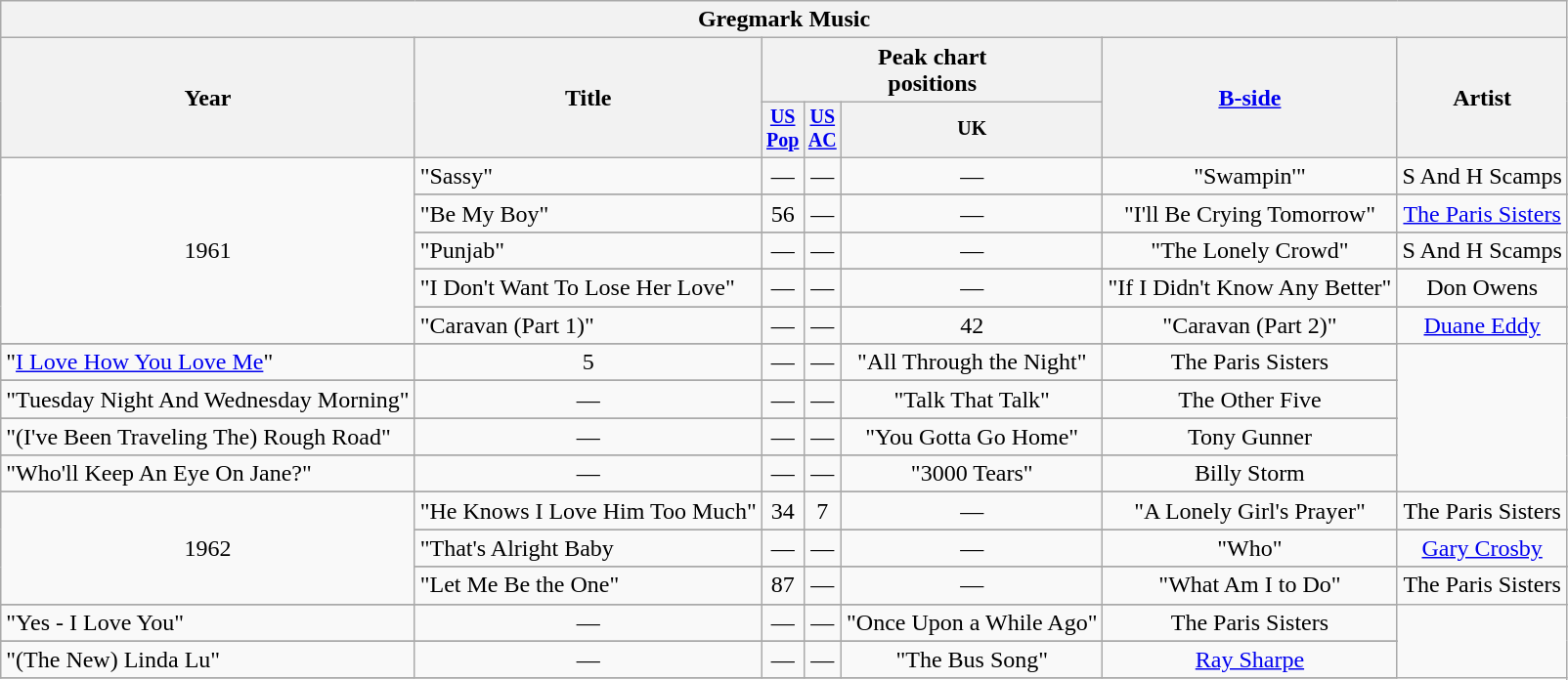<table class="wikitable" style=text-align:center;>
<tr>
<th colspan="9">Gregmark Music</th>
</tr>
<tr>
<th rowspan="2">Year</th>
<th rowspan="2">Title</th>
<th colspan="3">Peak chart<br>positions</th>
<th rowspan="2"><a href='#'>B-side</a></th>
<th rowspan="2">Artist</th>
</tr>
<tr style="font-size:smaller;">
<th align=centre><a href='#'>US<br>Pop</a></th>
<th align=centre><a href='#'>US<br>AC</a></th>
<th align=centre>UK</th>
</tr>
<tr>
<td rowspan="9">1961</td>
<td align=left>"Sassy"</td>
<td>—</td>
<td>—</td>
<td>—</td>
<td>"Swampin'"</td>
<td>S And H Scamps</td>
</tr>
<tr>
</tr>
<tr>
<td align=left>"Be My Boy"</td>
<td>56</td>
<td>—</td>
<td>—</td>
<td rowspan="1">"I'll Be Crying Tomorrow"</td>
<td rowspan="1"><a href='#'>The Paris Sisters</a></td>
</tr>
<tr>
</tr>
<tr>
<td align=left>"Punjab"</td>
<td>—</td>
<td>—</td>
<td>—</td>
<td>"The Lonely Crowd"</td>
<td>S And H Scamps</td>
</tr>
<tr>
</tr>
<tr>
<td align=left>"I Don't Want To Lose Her Love"</td>
<td>—</td>
<td>—</td>
<td>—</td>
<td>"If I Didn't Know Any Better"</td>
<td>Don Owens</td>
</tr>
<tr>
</tr>
<tr>
<td align=left>"Caravan (Part 1)"</td>
<td>—</td>
<td>—</td>
<td>42</td>
<td>"Caravan (Part 2)"</td>
<td><a href='#'>Duane Eddy</a></td>
</tr>
<tr>
</tr>
<tr>
<td align=left>"<a href='#'>I Love How You Love Me</a>"</td>
<td>5</td>
<td>—</td>
<td>—</td>
<td rowspan="1">"All Through the Night"</td>
<td rowspan="1">The Paris Sisters</td>
</tr>
<tr>
</tr>
<tr>
<td align=left>"Tuesday Night And Wednesday Morning"</td>
<td>—</td>
<td>—</td>
<td>—</td>
<td>"Talk That Talk"</td>
<td>The Other Five</td>
</tr>
<tr>
</tr>
<tr>
<td align=left>"(I've Been Traveling The) Rough Road"</td>
<td>—</td>
<td>—</td>
<td>—</td>
<td>"You Gotta Go Home"</td>
<td>Tony Gunner</td>
</tr>
<tr>
</tr>
<tr>
<td align=left>"Who'll Keep An Eye On Jane?"</td>
<td>—</td>
<td>—</td>
<td>—</td>
<td>"3000 Tears"</td>
<td>Billy Storm</td>
</tr>
<tr>
</tr>
<tr>
<td rowspan="5">1962</td>
<td align=left>"He Knows I Love Him Too Much"</td>
<td>34</td>
<td>7</td>
<td>—</td>
<td rowspan="1">"A Lonely Girl's Prayer"</td>
<td rowspan="1">The Paris Sisters</td>
</tr>
<tr>
</tr>
<tr>
<td align=left>"That's Alright Baby</td>
<td>—</td>
<td>—</td>
<td>—</td>
<td rowspan="1">"Who"</td>
<td rowspan="1"><a href='#'>Gary Crosby</a></td>
</tr>
<tr>
</tr>
<tr>
<td align=left>"Let Me Be the One"</td>
<td>87</td>
<td>—</td>
<td>—</td>
<td rowspan="1">"What Am I to Do"</td>
<td rowspan="1">The Paris Sisters</td>
</tr>
<tr>
</tr>
<tr>
<td align=left>"Yes - I Love You"</td>
<td>—</td>
<td>—</td>
<td>—</td>
<td rowspan="1">"Once Upon a While Ago"</td>
<td rowspan="1">The Paris Sisters</td>
</tr>
<tr>
</tr>
<tr>
<td align=left>"(The New) Linda Lu"</td>
<td>—</td>
<td>—</td>
<td>—</td>
<td rowspan="1">"The Bus Song"</td>
<td rowspan="1"><a href='#'>Ray Sharpe</a></td>
</tr>
<tr>
</tr>
</table>
